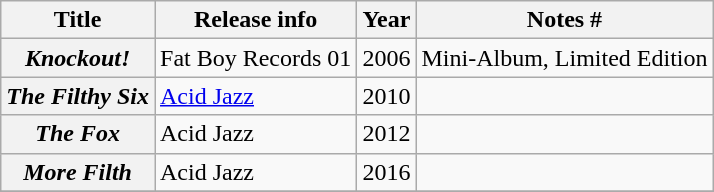<table class="wikitable plainrowheaders sortable">
<tr>
<th scope="col">Title</th>
<th scope="col">Release info</th>
<th scope="col">Year</th>
<th scope="col" class="unsortable">Notes #</th>
</tr>
<tr>
<th scope="row"><em>Knockout!</em></th>
<td>Fat Boy Records 01</td>
<td>2006</td>
<td>Mini-Album, Limited Edition</td>
</tr>
<tr>
<th scope="row"><em>The Filthy Six</em></th>
<td><a href='#'>Acid Jazz</a></td>
<td>2010</td>
<td></td>
</tr>
<tr>
<th scope="row"><em>The Fox</em></th>
<td>Acid Jazz</td>
<td>2012</td>
<td></td>
</tr>
<tr>
<th scope="row"><em>More Filth</em></th>
<td>Acid Jazz</td>
<td>2016</td>
<td></td>
</tr>
<tr>
</tr>
</table>
